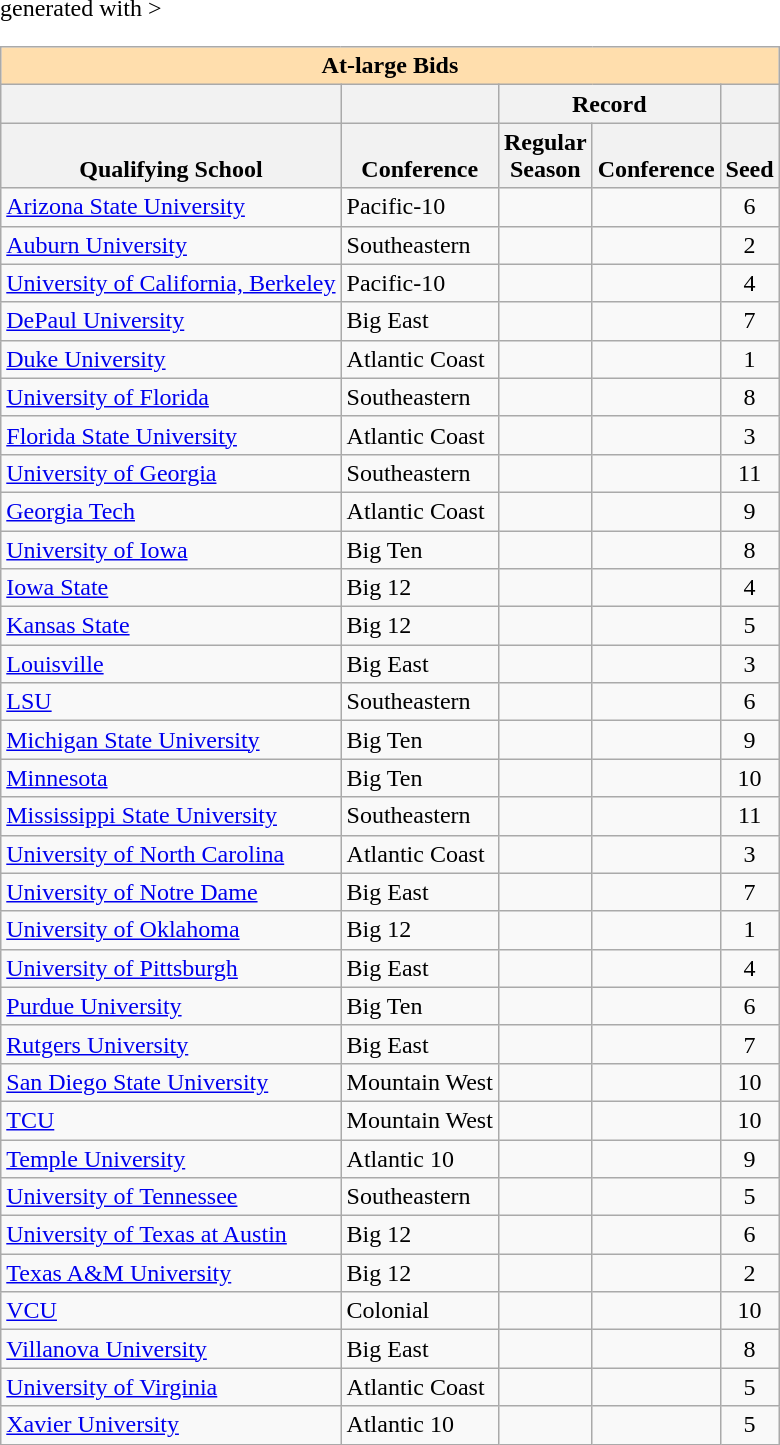<table class="wikitable sortable" <hiddentext>generated with >
<tr>
<th style="background-color:#FFdead;font-weight:bold"   align="center" valign="bottom"  width="171" colspan="5" height="13">At-large Bids</th>
</tr>
<tr>
<th height="13"    valign="bottom"> </th>
<th valign="bottom"> </th>
<th style="font-weight:bold"   colspan="2" align="center"  valign="bottom">Record</th>
<th valign="bottom"> </th>
</tr>
<tr style="font-weight:bold"   valign="bottom">
<th height="13">Qualifying School</th>
<th>Conference</th>
<th>Regular<br>Season</th>
<th>Conference</th>
<th>Seed</th>
</tr>
<tr>
<td height="13"  valign="bottom"><a href='#'>Arizona State University</a></td>
<td valign="bottom">Pacific-10</td>
<td align="center"  valign="bottom"></td>
<td align="center"  valign="bottom"></td>
<td align="center"  valign="bottom">6</td>
</tr>
<tr>
<td height="13"  valign="bottom"><a href='#'>Auburn University</a></td>
<td valign="bottom">Southeastern</td>
<td align="center"  valign="bottom"></td>
<td align="center"  valign="bottom"></td>
<td align="center"  valign="bottom">2</td>
</tr>
<tr>
<td height="13"  valign="bottom"><a href='#'>University of California, Berkeley</a></td>
<td valign="bottom">Pacific-10</td>
<td align="center"  valign="bottom"></td>
<td align="center"  valign="bottom"></td>
<td align="center"  valign="bottom">4</td>
</tr>
<tr>
<td height="13"  valign="bottom"><a href='#'>DePaul University</a></td>
<td valign="bottom">Big East</td>
<td align="center"  valign="bottom"></td>
<td align="center"  valign="bottom"></td>
<td align="center"  valign="bottom">7</td>
</tr>
<tr>
<td height="13"  valign="bottom"><a href='#'>Duke University</a></td>
<td valign="bottom">Atlantic Coast</td>
<td align="center"  valign="bottom"></td>
<td align="center"  valign="bottom"></td>
<td align="center"  valign="bottom">1</td>
</tr>
<tr>
<td height="13"  valign="bottom"><a href='#'>University of Florida</a></td>
<td valign="bottom">Southeastern</td>
<td align="center"  valign="bottom"></td>
<td align="center"  valign="bottom"></td>
<td align="center"  valign="bottom">8</td>
</tr>
<tr>
<td height="13"  valign="bottom"><a href='#'>Florida State University</a></td>
<td valign="bottom">Atlantic Coast</td>
<td align="center"  valign="bottom"></td>
<td align="center"  valign="bottom"></td>
<td align="center"  valign="bottom">3</td>
</tr>
<tr>
<td height="13"  valign="bottom"><a href='#'>University of Georgia</a></td>
<td valign="bottom">Southeastern</td>
<td align="center"  valign="bottom"></td>
<td align="center"  valign="bottom"></td>
<td align="center"  valign="bottom">11</td>
</tr>
<tr>
<td height="13"  valign="bottom"><a href='#'>Georgia Tech</a></td>
<td valign="bottom">Atlantic Coast</td>
<td align="center"  valign="bottom"></td>
<td align="center"  valign="bottom"></td>
<td align="center"  valign="bottom">9</td>
</tr>
<tr>
<td height="13"  valign="bottom"><a href='#'>University of Iowa</a></td>
<td valign="bottom">Big Ten</td>
<td align="center"  valign="bottom"></td>
<td align="center"  valign="bottom"></td>
<td align="center"  valign="bottom">8</td>
</tr>
<tr>
<td height="13"  valign="bottom"><a href='#'>Iowa State</a></td>
<td valign="bottom">Big 12</td>
<td align="center"  valign="bottom"></td>
<td align="center"  valign="bottom"></td>
<td align="center"  valign="bottom">4</td>
</tr>
<tr>
<td height="13"  valign="bottom"><a href='#'>Kansas State</a></td>
<td valign="bottom">Big 12</td>
<td align="center"  valign="bottom"></td>
<td align="center"  valign="bottom"></td>
<td align="center"  valign="bottom">5</td>
</tr>
<tr>
<td height="13"  valign="bottom"><a href='#'>Louisville</a></td>
<td valign="bottom">Big East</td>
<td align="center"  valign="bottom"></td>
<td align="center"  valign="bottom"></td>
<td align="center"  valign="bottom">3</td>
</tr>
<tr>
<td height="13"  valign="bottom"><a href='#'>LSU</a></td>
<td valign="bottom">Southeastern</td>
<td align="center"  valign="bottom"></td>
<td align="center"  valign="bottom"></td>
<td align="center"  valign="bottom">6</td>
</tr>
<tr>
<td height="13"  valign="bottom"><a href='#'>Michigan State University</a></td>
<td valign="bottom">Big Ten</td>
<td align="center"  valign="bottom"></td>
<td align="center"  valign="bottom"></td>
<td align="center"  valign="bottom">9</td>
</tr>
<tr>
<td height="13"  valign="bottom"><a href='#'>Minnesota</a></td>
<td valign="bottom">Big Ten</td>
<td align="center"  valign="bottom"></td>
<td align="center"  valign="bottom"></td>
<td align="center"  valign="bottom">10</td>
</tr>
<tr>
<td height="13"  valign="bottom"><a href='#'>Mississippi State University</a></td>
<td valign="bottom">Southeastern</td>
<td align="center"  valign="bottom"></td>
<td align="center"  valign="bottom"></td>
<td align="center"  valign="bottom">11</td>
</tr>
<tr>
<td height="13"  valign="bottom"><a href='#'>University of North Carolina</a></td>
<td valign="bottom">Atlantic Coast</td>
<td align="center"  valign="bottom"></td>
<td align="center"  valign="bottom"></td>
<td align="center"  valign="bottom">3</td>
</tr>
<tr>
<td height="13"  valign="bottom"><a href='#'>University of Notre Dame</a></td>
<td valign="bottom">Big East</td>
<td align="center"  valign="bottom"></td>
<td align="center"  valign="bottom"></td>
<td align="center"  valign="bottom">7</td>
</tr>
<tr>
<td height="13"  valign="bottom"><a href='#'>University of Oklahoma</a></td>
<td valign="bottom">Big 12</td>
<td align="center"  valign="bottom"></td>
<td align="center"  valign="bottom"></td>
<td align="center"  valign="bottom">1</td>
</tr>
<tr>
<td height="13"  valign="bottom"><a href='#'>University of Pittsburgh</a></td>
<td valign="bottom">Big East</td>
<td align="center"  valign="bottom"></td>
<td align="center"  valign="bottom"></td>
<td align="center"  valign="bottom">4</td>
</tr>
<tr>
<td height="13"  valign="bottom"><a href='#'>Purdue University</a></td>
<td valign="bottom">Big Ten</td>
<td align="center"  valign="bottom"></td>
<td align="center"  valign="bottom"></td>
<td align="center"  valign="bottom">6</td>
</tr>
<tr>
<td height="13"  valign="bottom"><a href='#'>Rutgers University</a></td>
<td valign="bottom">Big East</td>
<td align="center"  valign="bottom"></td>
<td align="center"  valign="bottom"></td>
<td align="center"  valign="bottom">7</td>
</tr>
<tr>
<td height="13"  valign="bottom"><a href='#'>San Diego State University</a></td>
<td valign="bottom">Mountain West</td>
<td align="center"  valign="bottom"></td>
<td align="center"  valign="bottom"></td>
<td align="center"  valign="bottom">10</td>
</tr>
<tr>
<td height="13"  valign="bottom"><a href='#'>TCU</a></td>
<td valign="bottom">Mountain West</td>
<td align="center"  valign="bottom"></td>
<td align="center"  valign="bottom"></td>
<td align="center"  valign="bottom">10</td>
</tr>
<tr>
<td height="13"  valign="bottom"><a href='#'>Temple University</a></td>
<td valign="bottom">Atlantic 10</td>
<td align="center"  valign="bottom"></td>
<td align="center"  valign="bottom"></td>
<td align="center"  valign="bottom">9</td>
</tr>
<tr>
<td height="13"  valign="bottom"><a href='#'>University of Tennessee</a></td>
<td valign="bottom">Southeastern</td>
<td align="center"  valign="bottom"></td>
<td align="center"  valign="bottom"></td>
<td align="center"  valign="bottom">5</td>
</tr>
<tr>
<td height="13"  valign="bottom"><a href='#'>University of Texas at Austin</a></td>
<td valign="bottom">Big 12</td>
<td align="center"  valign="bottom"></td>
<td align="center"  valign="bottom"></td>
<td align="center"  valign="bottom">6</td>
</tr>
<tr>
<td height="13"  valign="bottom"><a href='#'>Texas A&M University</a></td>
<td valign="bottom">Big 12</td>
<td align="center"  valign="bottom"></td>
<td align="center"  valign="bottom"></td>
<td align="center"  valign="bottom">2</td>
</tr>
<tr>
<td height="13"  valign="bottom"><a href='#'>VCU</a></td>
<td valign="bottom">Colonial</td>
<td align="center"  valign="bottom"></td>
<td align="center"  valign="bottom"></td>
<td align="center"  valign="bottom">10</td>
</tr>
<tr>
<td height="13"  valign="bottom"><a href='#'>Villanova University</a></td>
<td valign="bottom">Big East</td>
<td align="center"  valign="bottom"></td>
<td align="center"  valign="bottom"></td>
<td align="center"  valign="bottom">8</td>
</tr>
<tr>
<td height="13"  valign="bottom"><a href='#'>University of Virginia</a></td>
<td valign="bottom">Atlantic Coast</td>
<td align="center"  valign="bottom"></td>
<td align="center"  valign="bottom"></td>
<td align="center"  valign="bottom">5</td>
</tr>
<tr>
<td height="13"  valign="bottom"><a href='#'>Xavier University</a></td>
<td valign="bottom">Atlantic 10</td>
<td align="center"  valign="bottom"></td>
<td align="center"  valign="bottom"></td>
<td align="center"  valign="bottom">5</td>
</tr>
</table>
